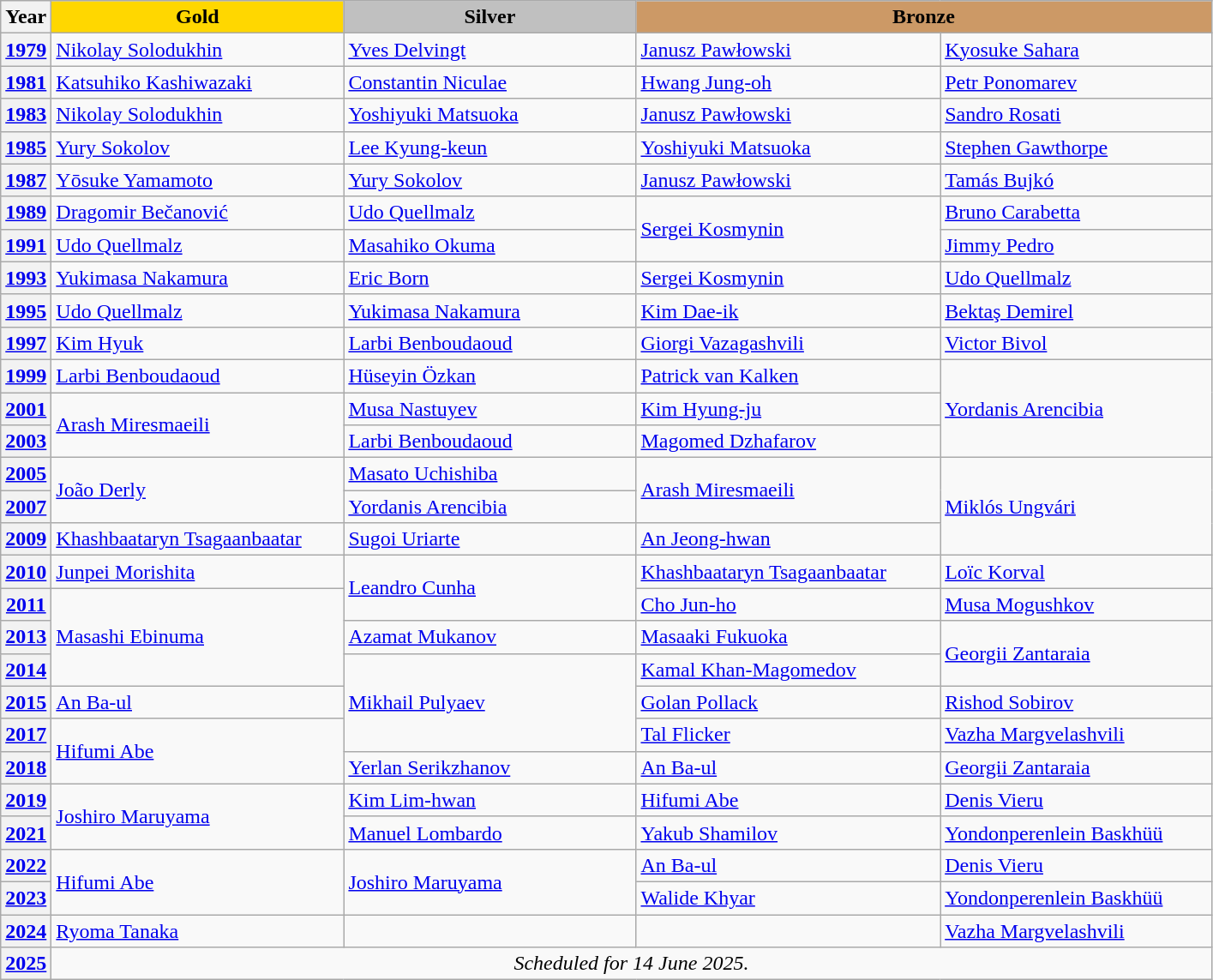<table class=wikitable>
<tr align=center>
<th>Year</th>
<td bgcolor=gold width=220><strong>Gold</strong></td>
<td bgcolor=silver width=220><strong>Silver</strong></td>
<td bgcolor=cc9966 colspan=2 width=440><strong>Bronze</strong></td>
</tr>
<tr>
<th> <a href='#'>1979</a></th>
<td> <a href='#'>Nikolay Solodukhin</a></td>
<td> <a href='#'>Yves Delvingt</a></td>
<td> <a href='#'>Janusz Pawłowski</a></td>
<td> <a href='#'>Kyosuke Sahara</a></td>
</tr>
<tr>
<th> <a href='#'>1981</a></th>
<td> <a href='#'>Katsuhiko Kashiwazaki</a></td>
<td> <a href='#'>Constantin Niculae</a></td>
<td> <a href='#'>Hwang Jung-oh</a></td>
<td> <a href='#'>Petr Ponomarev</a></td>
</tr>
<tr>
<th> <a href='#'>1983</a></th>
<td> <a href='#'>Nikolay Solodukhin</a></td>
<td> <a href='#'>Yoshiyuki Matsuoka</a></td>
<td> <a href='#'>Janusz Pawłowski</a></td>
<td> <a href='#'>Sandro Rosati</a></td>
</tr>
<tr>
<th> <a href='#'>1985</a></th>
<td> <a href='#'>Yury Sokolov</a></td>
<td> <a href='#'>Lee Kyung-keun</a></td>
<td> <a href='#'>Yoshiyuki Matsuoka</a></td>
<td> <a href='#'>Stephen Gawthorpe</a></td>
</tr>
<tr>
<th> <a href='#'>1987</a></th>
<td> <a href='#'>Yōsuke Yamamoto</a></td>
<td> <a href='#'>Yury Sokolov</a></td>
<td> <a href='#'>Janusz Pawłowski</a></td>
<td> <a href='#'>Tamás Bujkó</a></td>
</tr>
<tr>
<th> <a href='#'>1989</a></th>
<td> <a href='#'>Dragomir Bečanović</a></td>
<td> <a href='#'>Udo Quellmalz</a></td>
<td rowspan=2> <a href='#'>Sergei Kosmynin</a></td>
<td> <a href='#'>Bruno Carabetta</a></td>
</tr>
<tr>
<th> <a href='#'>1991</a></th>
<td> <a href='#'>Udo Quellmalz</a></td>
<td> <a href='#'>Masahiko Okuma</a></td>
<td> <a href='#'>Jimmy Pedro</a></td>
</tr>
<tr>
<th> <a href='#'>1993</a></th>
<td> <a href='#'>Yukimasa Nakamura</a></td>
<td> <a href='#'>Eric Born</a></td>
<td> <a href='#'>Sergei Kosmynin</a></td>
<td> <a href='#'>Udo Quellmalz</a></td>
</tr>
<tr>
<th> <a href='#'>1995</a></th>
<td> <a href='#'>Udo Quellmalz</a></td>
<td> <a href='#'>Yukimasa Nakamura</a></td>
<td> <a href='#'>Kim Dae-ik</a></td>
<td> <a href='#'>Bektaş Demirel</a></td>
</tr>
<tr>
<th> <a href='#'>1997</a></th>
<td> <a href='#'>Kim Hyuk</a></td>
<td> <a href='#'>Larbi Benboudaoud</a></td>
<td> <a href='#'>Giorgi Vazagashvili</a></td>
<td> <a href='#'>Victor Bivol</a></td>
</tr>
<tr>
<th> <a href='#'>1999</a></th>
<td> <a href='#'>Larbi Benboudaoud</a></td>
<td> <a href='#'>Hüseyin Özkan</a></td>
<td> <a href='#'>Patrick van Kalken</a></td>
<td rowspan=3> <a href='#'>Yordanis Arencibia</a></td>
</tr>
<tr>
<th> <a href='#'>2001</a></th>
<td rowspan=2> <a href='#'>Arash Miresmaeili</a></td>
<td> <a href='#'>Musa Nastuyev</a></td>
<td> <a href='#'>Kim Hyung-ju</a></td>
</tr>
<tr>
<th> <a href='#'>2003</a></th>
<td> <a href='#'>Larbi Benboudaoud</a></td>
<td> <a href='#'>Magomed Dzhafarov</a></td>
</tr>
<tr>
<th> <a href='#'>2005</a></th>
<td rowspan=2> <a href='#'>João Derly</a></td>
<td> <a href='#'>Masato Uchishiba</a></td>
<td rowspan=2> <a href='#'>Arash Miresmaeili</a></td>
<td rowspan=3> <a href='#'>Miklós Ungvári</a></td>
</tr>
<tr>
<th> <a href='#'>2007</a></th>
<td> <a href='#'>Yordanis Arencibia</a></td>
</tr>
<tr>
<th> <a href='#'>2009</a></th>
<td> <a href='#'>Khashbaataryn Tsagaanbaatar</a></td>
<td> <a href='#'>Sugoi Uriarte</a></td>
<td> <a href='#'>An Jeong-hwan</a></td>
</tr>
<tr>
<th> <a href='#'>2010</a></th>
<td> <a href='#'>Junpei Morishita</a></td>
<td rowspan=2> <a href='#'>Leandro Cunha</a></td>
<td> <a href='#'>Khashbaataryn Tsagaanbaatar</a></td>
<td> <a href='#'>Loïc Korval</a></td>
</tr>
<tr>
<th> <a href='#'>2011</a></th>
<td rowspan=3> <a href='#'>Masashi Ebinuma</a></td>
<td> <a href='#'>Cho Jun-ho</a></td>
<td> <a href='#'>Musa Mogushkov</a></td>
</tr>
<tr>
<th> <a href='#'>2013</a></th>
<td> <a href='#'>Azamat Mukanov</a></td>
<td> <a href='#'>Masaaki Fukuoka</a></td>
<td rowspan=2> <a href='#'>Georgii Zantaraia</a></td>
</tr>
<tr>
<th> <a href='#'>2014</a></th>
<td rowspan=3> <a href='#'>Mikhail Pulyaev</a></td>
<td> <a href='#'>Kamal Khan-Magomedov</a></td>
</tr>
<tr>
<th> <a href='#'>2015</a></th>
<td> <a href='#'>An Ba-ul</a></td>
<td> <a href='#'>Golan Pollack</a></td>
<td> <a href='#'>Rishod Sobirov</a></td>
</tr>
<tr>
<th> <a href='#'>2017</a></th>
<td rowspan=2> <a href='#'>Hifumi Abe</a></td>
<td> <a href='#'>Tal Flicker</a></td>
<td> <a href='#'>Vazha Margvelashvili</a></td>
</tr>
<tr>
<th> <a href='#'>2018</a></th>
<td> <a href='#'>Yerlan Serikzhanov</a></td>
<td> <a href='#'>An Ba-ul</a></td>
<td> <a href='#'>Georgii Zantaraia</a></td>
</tr>
<tr>
<th> <a href='#'>2019</a></th>
<td rowspan=2> <a href='#'>Joshiro Maruyama</a></td>
<td> <a href='#'>Kim Lim-hwan</a></td>
<td> <a href='#'>Hifumi Abe</a></td>
<td> <a href='#'>Denis Vieru</a></td>
</tr>
<tr>
<th> <a href='#'>2021</a></th>
<td> <a href='#'>Manuel Lombardo</a></td>
<td> <a href='#'>Yakub Shamilov</a></td>
<td> <a href='#'>Yondonperenlein Baskhüü</a></td>
</tr>
<tr>
<th> <a href='#'>2022</a></th>
<td rowspan=2> <a href='#'>Hifumi Abe</a></td>
<td rowspan=2> <a href='#'>Joshiro Maruyama</a></td>
<td> <a href='#'>An Ba-ul</a></td>
<td> <a href='#'>Denis Vieru</a></td>
</tr>
<tr>
<th> <a href='#'>2023</a></th>
<td> <a href='#'>Walide Khyar</a></td>
<td> <a href='#'>Yondonperenlein Baskhüü</a></td>
</tr>
<tr>
<th> <a href='#'>2024</a></th>
<td> <a href='#'>Ryoma Tanaka</a></td>
<td> </td>
<td> </td>
<td> <a href='#'>Vazha Margvelashvili</a></td>
</tr>
<tr>
<th> <a href='#'>2025</a></th>
<td colspan=4 align=center><em>Scheduled for 14 June 2025.</em></td>
</tr>
</table>
